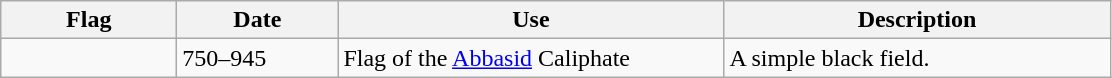<table class="wikitable">
<tr>
<th style="width:110px;">Flag</th>
<th style="width:100px;">Date</th>
<th style="width:250px;">Use</th>
<th style="width:250px;">Description</th>
</tr>
<tr>
<td></td>
<td>750–945</td>
<td>Flag of the <a href='#'>Abbasid</a> Caliphate</td>
<td>A simple black field.</td>
</tr>
</table>
